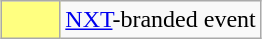<table class="wikitable" style="margin: 0 auto">
<tr>
<td style="background: #FFFF80; width: 2em"></td>
<td><a href='#'>NXT</a>-branded event</td>
</tr>
</table>
